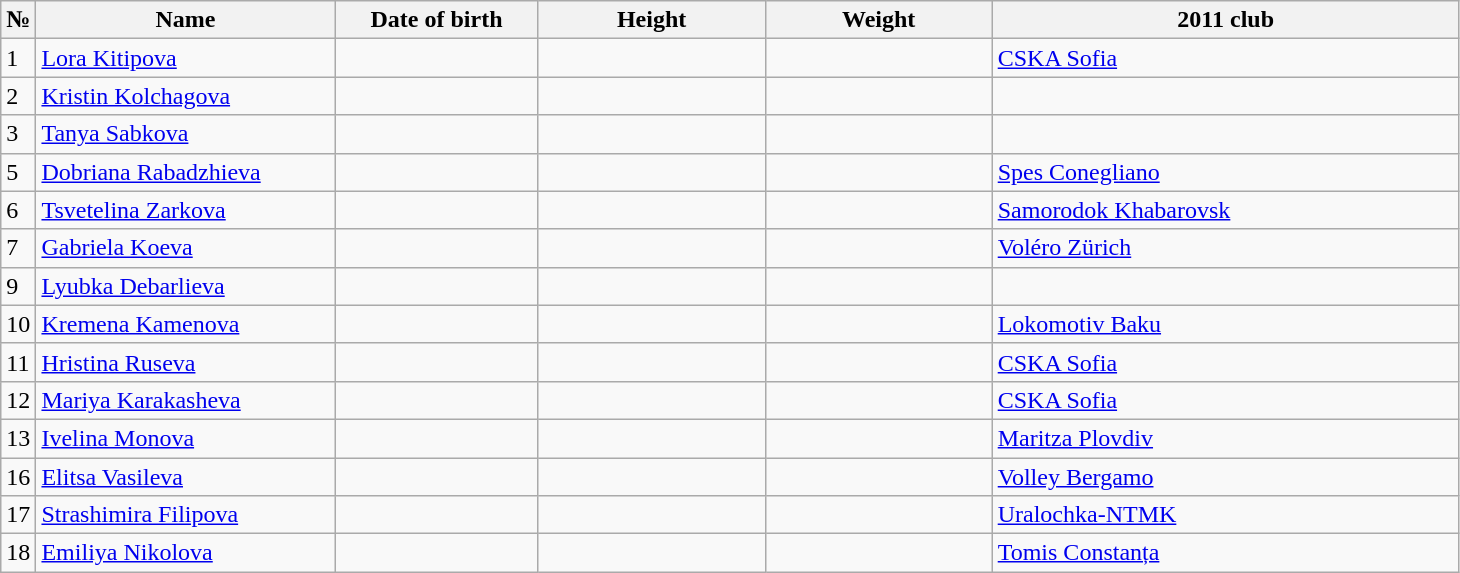<table class=wikitable sortable style=font-size:100%; text-align:center;>
<tr>
<th>№</th>
<th style=width:12em>Name</th>
<th style=width:8em>Date of birth</th>
<th style=width:9em>Height</th>
<th style=width:9em>Weight</th>
<th style=width:19em>2011 club</th>
</tr>
<tr>
<td>1</td>
<td><a href='#'>Lora Kitipova</a></td>
<td></td>
<td></td>
<td></td>
<td> <a href='#'>CSKA Sofia</a></td>
</tr>
<tr>
<td>2</td>
<td><a href='#'>Kristin Kolchagova</a></td>
<td></td>
<td></td>
<td></td>
<td></td>
</tr>
<tr>
<td>3</td>
<td><a href='#'>Tanya Sabkova</a></td>
<td></td>
<td></td>
<td></td>
<td></td>
</tr>
<tr>
<td>5</td>
<td><a href='#'>Dobriana Rabadzhieva</a></td>
<td></td>
<td></td>
<td></td>
<td> <a href='#'>Spes Conegliano</a></td>
</tr>
<tr>
<td>6</td>
<td><a href='#'>Tsvetelina Zarkova</a></td>
<td></td>
<td></td>
<td></td>
<td> <a href='#'>Samorodok Khabarovsk</a></td>
</tr>
<tr>
<td>7</td>
<td><a href='#'>Gabriela Koeva</a></td>
<td></td>
<td></td>
<td></td>
<td> <a href='#'>Voléro Zürich</a></td>
</tr>
<tr>
<td>9</td>
<td><a href='#'>Lyubka Debarlieva</a></td>
<td></td>
<td></td>
<td></td>
<td></td>
</tr>
<tr>
<td>10</td>
<td><a href='#'>Kremena Kamenova</a></td>
<td></td>
<td></td>
<td></td>
<td> <a href='#'>Lokomotiv Baku</a></td>
</tr>
<tr>
<td>11</td>
<td><a href='#'>Hristina Ruseva</a></td>
<td></td>
<td></td>
<td></td>
<td> <a href='#'>CSKA Sofia</a></td>
</tr>
<tr>
<td>12</td>
<td><a href='#'>Mariya Karakasheva</a></td>
<td></td>
<td></td>
<td></td>
<td> <a href='#'>CSKA Sofia</a></td>
</tr>
<tr>
<td>13</td>
<td><a href='#'>Ivelina Monova</a></td>
<td></td>
<td></td>
<td></td>
<td> <a href='#'>Maritza Plovdiv</a></td>
</tr>
<tr>
<td>16</td>
<td><a href='#'>Elitsa Vasileva</a></td>
<td></td>
<td></td>
<td></td>
<td> <a href='#'>Volley Bergamo</a></td>
</tr>
<tr>
<td>17</td>
<td><a href='#'>Strashimira Filipova</a></td>
<td></td>
<td></td>
<td></td>
<td> <a href='#'>Uralochka-NTMK</a></td>
</tr>
<tr>
<td>18</td>
<td><a href='#'>Emiliya Nikolova</a></td>
<td></td>
<td></td>
<td></td>
<td> <a href='#'>Tomis Constanța</a></td>
</tr>
</table>
